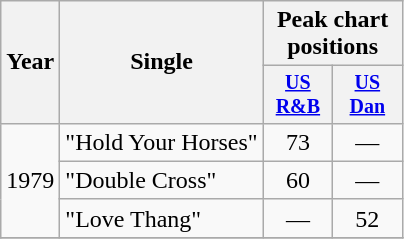<table class="wikitable" style="text-align:center;">
<tr>
<th rowspan="2">Year</th>
<th rowspan="2">Single</th>
<th colspan="2">Peak chart positions</th>
</tr>
<tr style="font-size:smaller;">
<th width="40"><a href='#'>US<br>R&B</a><br></th>
<th width="40"><a href='#'>US<br>Dan</a><br></th>
</tr>
<tr>
<td rowspan="3">1979</td>
<td align="left">"Hold Your Horses"</td>
<td>73</td>
<td>—</td>
</tr>
<tr>
<td align="left">"Double Cross"</td>
<td>60</td>
<td>—</td>
</tr>
<tr>
<td align="left">"Love Thang"</td>
<td>—</td>
<td>52</td>
</tr>
<tr>
</tr>
</table>
